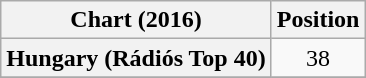<table class="wikitable sortable plainrowheaders" style="text-align:center;">
<tr>
<th>Chart (2016)</th>
<th>Position</th>
</tr>
<tr>
<th scope="row">Hungary (Rádiós Top 40)</th>
<td>38</td>
</tr>
<tr>
</tr>
</table>
